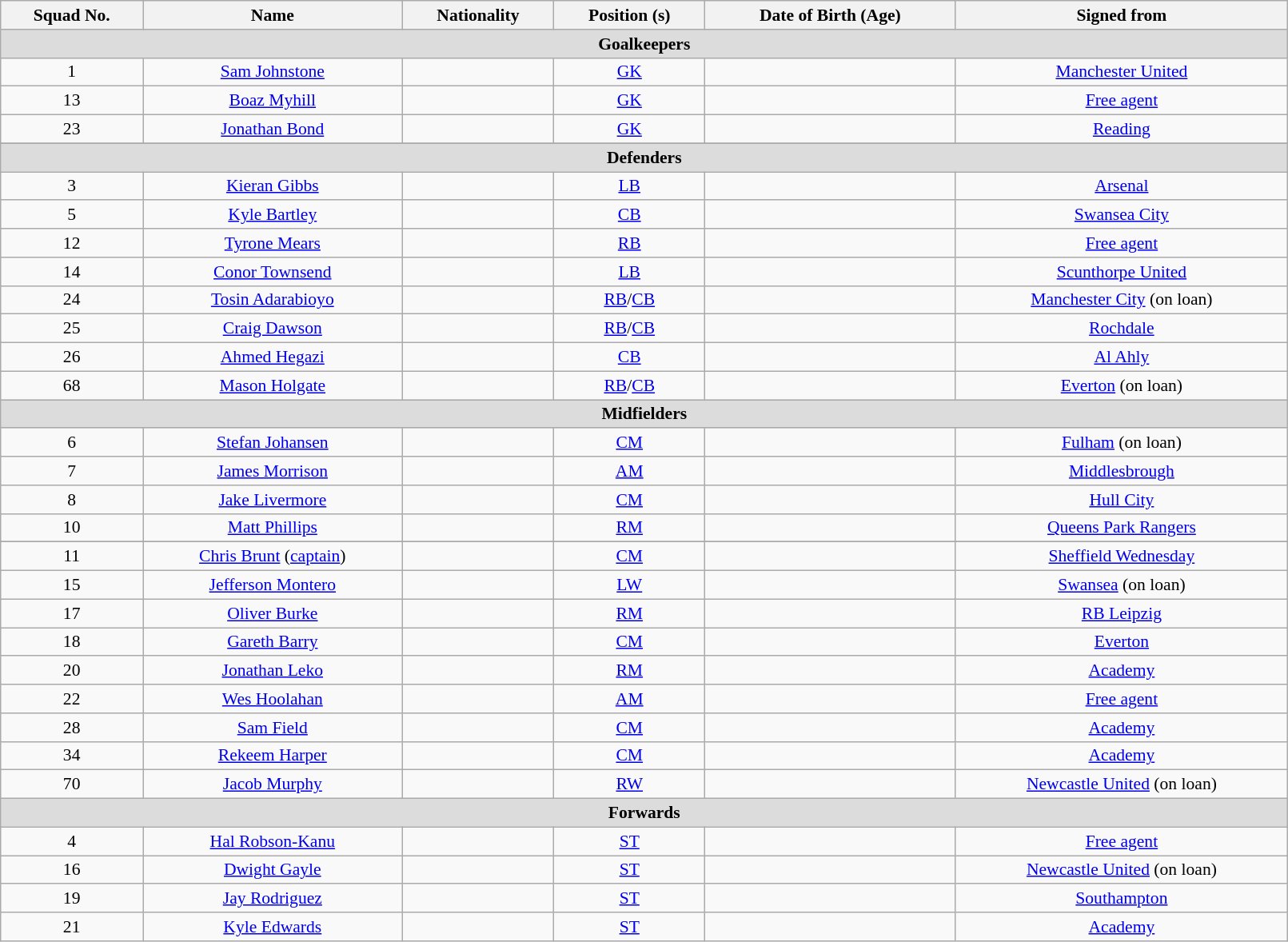<table class="wikitable sortable" style="text-align:center; font-size:90%; width:85%;">
<tr>
<th style="text-align:center;">Squad No.</th>
<th style="text-align:center;">Name</th>
<th style="text-align:center;">Nationality</th>
<th style="text-align:center;">Position (s)</th>
<th style="text-align:center;">Date of Birth (Age)</th>
<th style="text-align:center;">Signed from</th>
</tr>
<tr>
<th colspan="6" style="background:#dcdcdc; text-align:center;">Goalkeepers</th>
</tr>
<tr>
<td>1</td>
<td><a href='#'>Sam Johnstone</a></td>
<td></td>
<td><a href='#'>GK</a></td>
<td></td>
<td> <a href='#'>Manchester United</a></td>
</tr>
<tr>
<td>13</td>
<td><a href='#'>Boaz Myhill</a></td>
<td></td>
<td><a href='#'>GK</a></td>
<td></td>
<td><a href='#'>Free agent</a></td>
</tr>
<tr>
<td>23</td>
<td><a href='#'>Jonathan Bond</a></td>
<td></td>
<td><a href='#'>GK</a></td>
<td></td>
<td> <a href='#'>Reading</a></td>
</tr>
<tr>
</tr>
<tr>
<th colspan="7" style="background:#dcdcdc; text-align:center;">Defenders</th>
</tr>
<tr>
<td>3</td>
<td><a href='#'>Kieran Gibbs</a></td>
<td></td>
<td><a href='#'>LB</a></td>
<td></td>
<td> <a href='#'>Arsenal</a></td>
</tr>
<tr>
<td>5</td>
<td><a href='#'>Kyle Bartley</a></td>
<td></td>
<td><a href='#'>CB</a></td>
<td></td>
<td> <a href='#'>Swansea City</a></td>
</tr>
<tr>
<td>12</td>
<td><a href='#'>Tyrone Mears</a></td>
<td></td>
<td><a href='#'>RB</a></td>
<td></td>
<td><a href='#'>Free agent</a></td>
</tr>
<tr>
<td>14</td>
<td><a href='#'>Conor Townsend</a></td>
<td></td>
<td><a href='#'>LB</a></td>
<td></td>
<td> <a href='#'>Scunthorpe United</a></td>
</tr>
<tr>
<td>24</td>
<td><a href='#'>Tosin Adarabioyo</a></td>
<td></td>
<td><a href='#'>RB</a>/<a href='#'>CB</a></td>
<td></td>
<td> <a href='#'>Manchester City</a> (on loan)</td>
</tr>
<tr>
<td>25</td>
<td><a href='#'>Craig Dawson</a></td>
<td></td>
<td><a href='#'>RB</a>/<a href='#'>CB</a></td>
<td></td>
<td> <a href='#'>Rochdale</a></td>
</tr>
<tr>
<td>26</td>
<td><a href='#'>Ahmed Hegazi</a></td>
<td></td>
<td><a href='#'>CB</a></td>
<td></td>
<td> <a href='#'>Al Ahly</a></td>
</tr>
<tr>
<td>68</td>
<td><a href='#'>Mason Holgate</a></td>
<td></td>
<td><a href='#'>RB</a>/<a href='#'>CB</a></td>
<td></td>
<td><a href='#'>Everton</a> (on loan)</td>
</tr>
<tr>
<th colspan="8" style="background:#dcdcdc; text-align:center;">Midfielders</th>
</tr>
<tr>
<td>6</td>
<td><a href='#'>Stefan Johansen</a></td>
<td></td>
<td><a href='#'>CM</a></td>
<td></td>
<td> <a href='#'>Fulham</a> (on loan)</td>
</tr>
<tr>
<td>7</td>
<td><a href='#'>James Morrison</a></td>
<td></td>
<td><a href='#'>AM</a></td>
<td></td>
<td><a href='#'>Middlesbrough</a></td>
</tr>
<tr>
<td>8</td>
<td><a href='#'>Jake Livermore</a></td>
<td></td>
<td><a href='#'>CM</a></td>
<td></td>
<td> <a href='#'>Hull City</a></td>
</tr>
<tr>
<td>10</td>
<td><a href='#'>Matt Phillips</a></td>
<td></td>
<td><a href='#'>RM</a></td>
<td></td>
<td> <a href='#'>Queens Park Rangers</a></td>
</tr>
<tr>
</tr>
<tr>
<td>11</td>
<td><a href='#'>Chris Brunt</a> (<a href='#'>captain</a>)</td>
<td></td>
<td><a href='#'>CM</a></td>
<td></td>
<td> <a href='#'>Sheffield Wednesday</a></td>
</tr>
<tr>
<td>15</td>
<td><a href='#'>Jefferson Montero</a></td>
<td></td>
<td><a href='#'>LW</a></td>
<td></td>
<td> <a href='#'>Swansea</a> (on loan)</td>
</tr>
<tr>
<td>17</td>
<td><a href='#'>Oliver Burke</a></td>
<td></td>
<td><a href='#'>RM</a></td>
<td></td>
<td> <a href='#'>RB Leipzig</a></td>
</tr>
<tr>
<td>18</td>
<td><a href='#'>Gareth Barry</a></td>
<td></td>
<td><a href='#'>CM</a></td>
<td></td>
<td> <a href='#'>Everton</a></td>
</tr>
<tr>
<td>20</td>
<td><a href='#'>Jonathan Leko</a></td>
<td></td>
<td><a href='#'>RM</a></td>
<td></td>
<td><a href='#'>Academy</a></td>
</tr>
<tr>
<td>22</td>
<td><a href='#'>Wes Hoolahan</a></td>
<td></td>
<td><a href='#'>AM</a></td>
<td></td>
<td><a href='#'>Free agent</a></td>
</tr>
<tr>
<td>28</td>
<td><a href='#'>Sam Field</a></td>
<td></td>
<td><a href='#'>CM</a></td>
<td></td>
<td><a href='#'>Academy</a></td>
</tr>
<tr>
<td>34</td>
<td><a href='#'>Rekeem Harper</a></td>
<td></td>
<td><a href='#'>CM</a></td>
<td></td>
<td><a href='#'>Academy</a></td>
</tr>
<tr>
<td>70</td>
<td><a href='#'>Jacob Murphy</a></td>
<td></td>
<td><a href='#'>RW</a></td>
<td></td>
<td> <a href='#'>Newcastle United</a> (on loan)</td>
</tr>
<tr>
<th colspan="6" style="background:#dcdcdc; text-align:center;">Forwards</th>
</tr>
<tr>
<td>4</td>
<td><a href='#'>Hal Robson-Kanu</a></td>
<td></td>
<td><a href='#'>ST</a></td>
<td></td>
<td><a href='#'>Free agent</a></td>
</tr>
<tr>
<td>16</td>
<td><a href='#'>Dwight Gayle</a></td>
<td></td>
<td><a href='#'>ST</a></td>
<td></td>
<td><a href='#'>Newcastle United</a> (on loan)</td>
</tr>
<tr>
<td>19</td>
<td><a href='#'>Jay Rodriguez</a></td>
<td></td>
<td><a href='#'>ST</a></td>
<td></td>
<td> <a href='#'>Southampton</a></td>
</tr>
<tr>
<td>21</td>
<td><a href='#'>Kyle Edwards</a></td>
<td></td>
<td><a href='#'>ST</a></td>
<td></td>
<td><a href='#'>Academy</a></td>
</tr>
</table>
